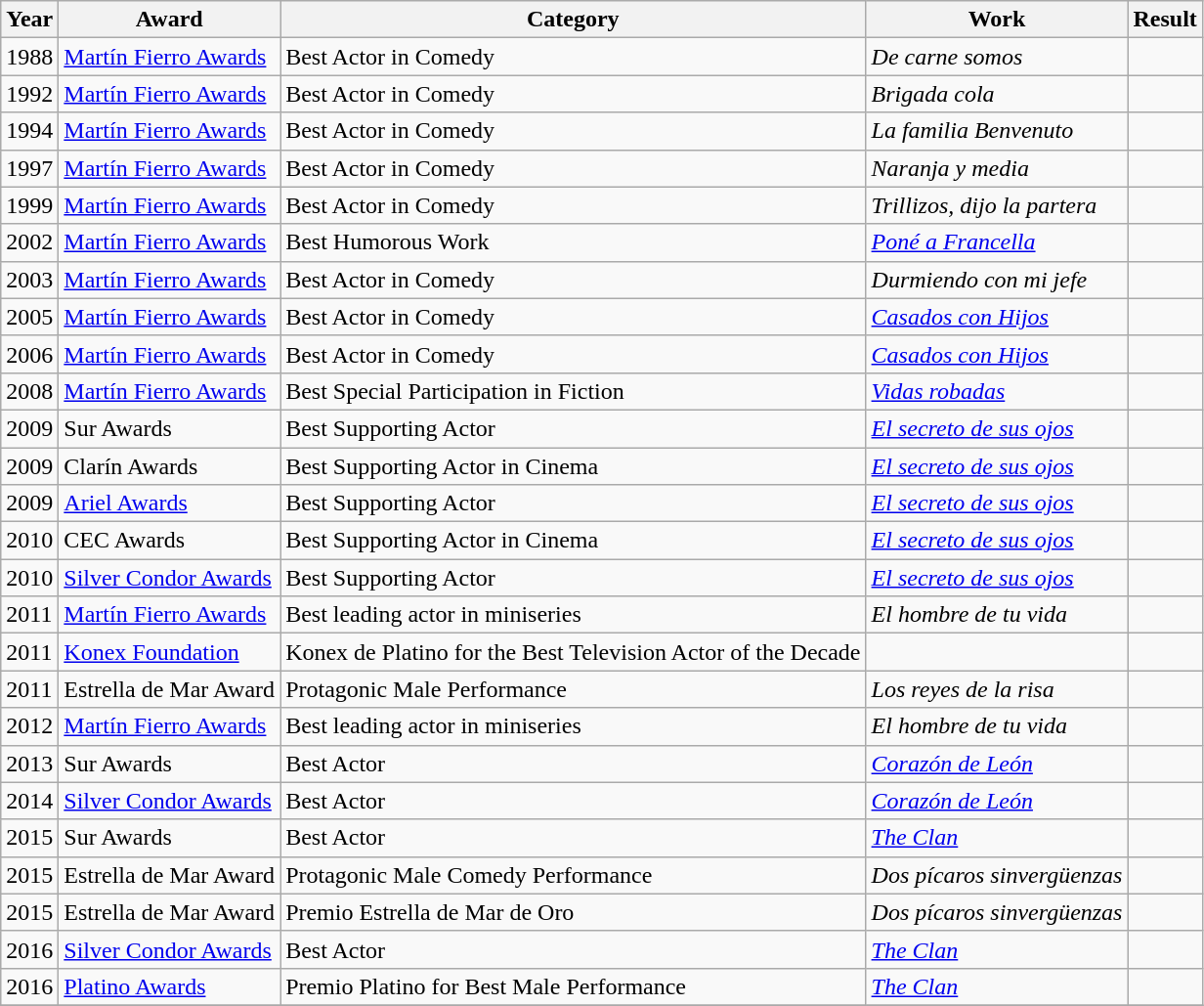<table class="wikitable sortable">
<tr>
<th>Year</th>
<th>Award</th>
<th>Category</th>
<th>Work</th>
<th>Result</th>
</tr>
<tr>
<td>1988</td>
<td><a href='#'>Martín Fierro Awards</a></td>
<td>Best Actor in Comedy</td>
<td><em>De carne somos</em></td>
<td></td>
</tr>
<tr>
<td>1992</td>
<td><a href='#'>Martín Fierro Awards</a></td>
<td>Best Actor in Comedy</td>
<td><em>Brigada cola</em></td>
<td></td>
</tr>
<tr>
<td>1994</td>
<td><a href='#'>Martín Fierro Awards</a></td>
<td>Best Actor in Comedy</td>
<td><em>La familia Benvenuto</em></td>
<td></td>
</tr>
<tr>
<td>1997</td>
<td><a href='#'>Martín Fierro Awards</a></td>
<td>Best Actor in Comedy</td>
<td><em>Naranja y media</em></td>
<td></td>
</tr>
<tr>
<td>1999</td>
<td><a href='#'>Martín Fierro Awards</a></td>
<td>Best Actor in Comedy</td>
<td><em>Trillizos, dijo la partera</em></td>
<td></td>
</tr>
<tr>
<td>2002</td>
<td><a href='#'>Martín Fierro Awards</a></td>
<td>Best Humorous Work</td>
<td><em><a href='#'>Poné a Francella</a></em></td>
<td></td>
</tr>
<tr>
<td>2003</td>
<td><a href='#'>Martín Fierro Awards</a></td>
<td>Best Actor in Comedy</td>
<td><em>Durmiendo con mi jefe</em></td>
<td></td>
</tr>
<tr>
<td>2005</td>
<td><a href='#'>Martín Fierro Awards</a></td>
<td>Best Actor in Comedy</td>
<td><em><a href='#'>Casados con Hijos</a></em></td>
<td></td>
</tr>
<tr>
<td>2006</td>
<td><a href='#'>Martín Fierro Awards</a></td>
<td>Best Actor in Comedy</td>
<td><em><a href='#'>Casados con Hijos</a></em></td>
<td></td>
</tr>
<tr>
<td>2008</td>
<td><a href='#'>Martín Fierro Awards</a></td>
<td>Best Special Participation in Fiction</td>
<td><em><a href='#'>Vidas robadas</a></em></td>
<td></td>
</tr>
<tr>
<td>2009</td>
<td>Sur Awards</td>
<td>Best Supporting Actor</td>
<td><em><a href='#'>El secreto de sus ojos</a></em></td>
<td></td>
</tr>
<tr>
<td>2009</td>
<td>Clarín Awards</td>
<td>Best Supporting Actor in Cinema</td>
<td><em><a href='#'>El secreto de sus ojos</a></em></td>
<td></td>
</tr>
<tr>
<td>2009</td>
<td><a href='#'>Ariel Awards</a></td>
<td>Best Supporting Actor</td>
<td><em><a href='#'>El secreto de sus ojos</a></em></td>
<td></td>
</tr>
<tr>
<td>2010</td>
<td>CEC Awards</td>
<td>Best Supporting Actor in Cinema</td>
<td><em><a href='#'>El secreto de sus ojos</a></em></td>
<td></td>
</tr>
<tr>
<td>2010</td>
<td><a href='#'>Silver Condor Awards</a></td>
<td>Best Supporting Actor</td>
<td><em><a href='#'>El secreto de sus ojos</a></em></td>
<td></td>
</tr>
<tr>
<td>2011</td>
<td><a href='#'>Martín Fierro Awards</a></td>
<td>Best leading actor in miniseries</td>
<td><em>El hombre de tu vida</em></td>
<td></td>
</tr>
<tr>
<td>2011</td>
<td><a href='#'>Konex Foundation</a></td>
<td>Konex de Platino for the Best Television Actor of the Decade</td>
<td></td>
<td></td>
</tr>
<tr>
<td>2011</td>
<td>Estrella de Mar Award</td>
<td>Protagonic Male Performance</td>
<td><em>Los reyes de la risa</em></td>
<td></td>
</tr>
<tr>
<td>2012</td>
<td><a href='#'>Martín Fierro Awards</a></td>
<td>Best leading actor in miniseries</td>
<td><em>El hombre de tu vida</em></td>
<td></td>
</tr>
<tr>
<td>2013</td>
<td>Sur Awards</td>
<td>Best Actor</td>
<td><em><a href='#'>Corazón de León</a></em></td>
<td></td>
</tr>
<tr>
<td>2014</td>
<td><a href='#'>Silver Condor Awards</a></td>
<td>Best Actor</td>
<td><em><a href='#'>Corazón de León</a></em></td>
<td></td>
</tr>
<tr>
<td>2015</td>
<td>Sur Awards</td>
<td>Best Actor</td>
<td><em><a href='#'>The Clan</a></em></td>
<td></td>
</tr>
<tr>
<td>2015</td>
<td>Estrella de Mar Award</td>
<td>Protagonic Male Comedy Performance</td>
<td><em>Dos pícaros sinvergüenzas</em></td>
<td></td>
</tr>
<tr>
<td>2015</td>
<td>Estrella de Mar Award</td>
<td>Premio Estrella de Mar de Oro</td>
<td><em>Dos pícaros sinvergüenzas</em></td>
<td></td>
</tr>
<tr>
<td>2016</td>
<td><a href='#'>Silver Condor Awards</a></td>
<td>Best Actor</td>
<td><em><a href='#'>The Clan</a></em></td>
<td></td>
</tr>
<tr>
<td>2016</td>
<td><a href='#'>Platino Awards</a></td>
<td>Premio Platino for Best Male Performance</td>
<td><em><a href='#'>The Clan</a></em></td>
<td></td>
</tr>
<tr>
</tr>
</table>
